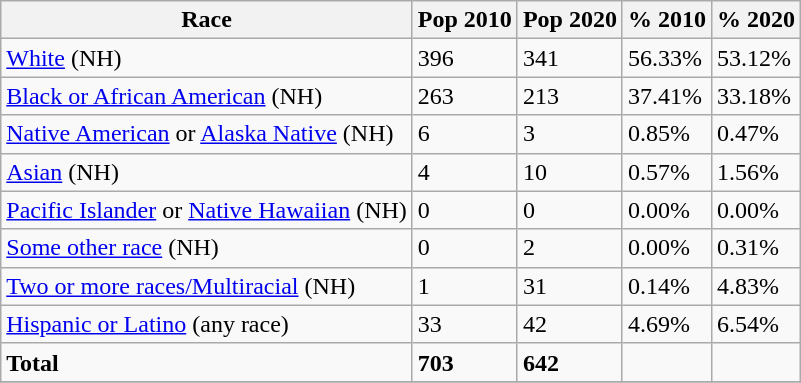<table class="wikitable">
<tr>
<th>Race</th>
<th>Pop 2010</th>
<th>Pop 2020</th>
<th>% 2010</th>
<th>% 2020</th>
</tr>
<tr>
<td><a href='#'>White</a> (NH)</td>
<td>396</td>
<td>341</td>
<td>56.33%</td>
<td>53.12%</td>
</tr>
<tr>
<td><a href='#'>Black or African American</a> (NH)</td>
<td>263</td>
<td>213</td>
<td>37.41%</td>
<td>33.18%</td>
</tr>
<tr>
<td><a href='#'>Native American</a> or <a href='#'>Alaska Native</a> (NH)</td>
<td>6</td>
<td>3</td>
<td>0.85%</td>
<td>0.47%</td>
</tr>
<tr>
<td><a href='#'>Asian</a> (NH)</td>
<td>4</td>
<td>10</td>
<td>0.57%</td>
<td>1.56%</td>
</tr>
<tr>
<td><a href='#'>Pacific Islander</a> or <a href='#'>Native Hawaiian</a> (NH)</td>
<td>0</td>
<td>0</td>
<td>0.00%</td>
<td>0.00%</td>
</tr>
<tr>
<td><a href='#'>Some other race</a> (NH)</td>
<td>0</td>
<td>2</td>
<td>0.00%</td>
<td>0.31%</td>
</tr>
<tr>
<td><a href='#'>Two or more races/Multiracial</a> (NH)</td>
<td>1</td>
<td>31</td>
<td>0.14%</td>
<td>4.83%</td>
</tr>
<tr>
<td><a href='#'>Hispanic or Latino</a> (any race)</td>
<td>33</td>
<td>42</td>
<td>4.69%</td>
<td>6.54%</td>
</tr>
<tr>
<td><strong>Total</strong></td>
<td><strong>703</strong></td>
<td><strong>642</strong></td>
<td></td>
<td></td>
</tr>
<tr>
</tr>
</table>
